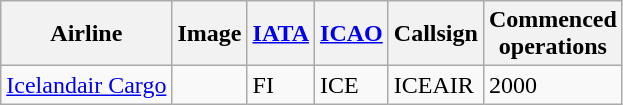<table class="wikitable sortable" style="border: 0; cellpadding: 2; cellspacing: 3;">
<tr valign="middle">
<th>Airline</th>
<th>Image</th>
<th><a href='#'>IATA</a></th>
<th><a href='#'>ICAO</a></th>
<th>Callsign</th>
<th>Commenced<br>operations</th>
</tr>
<tr>
<td><a href='#'>Icelandair Cargo</a></td>
<td></td>
<td>FI</td>
<td>ICE</td>
<td>ICEAIR</td>
<td>2000</td>
</tr>
</table>
